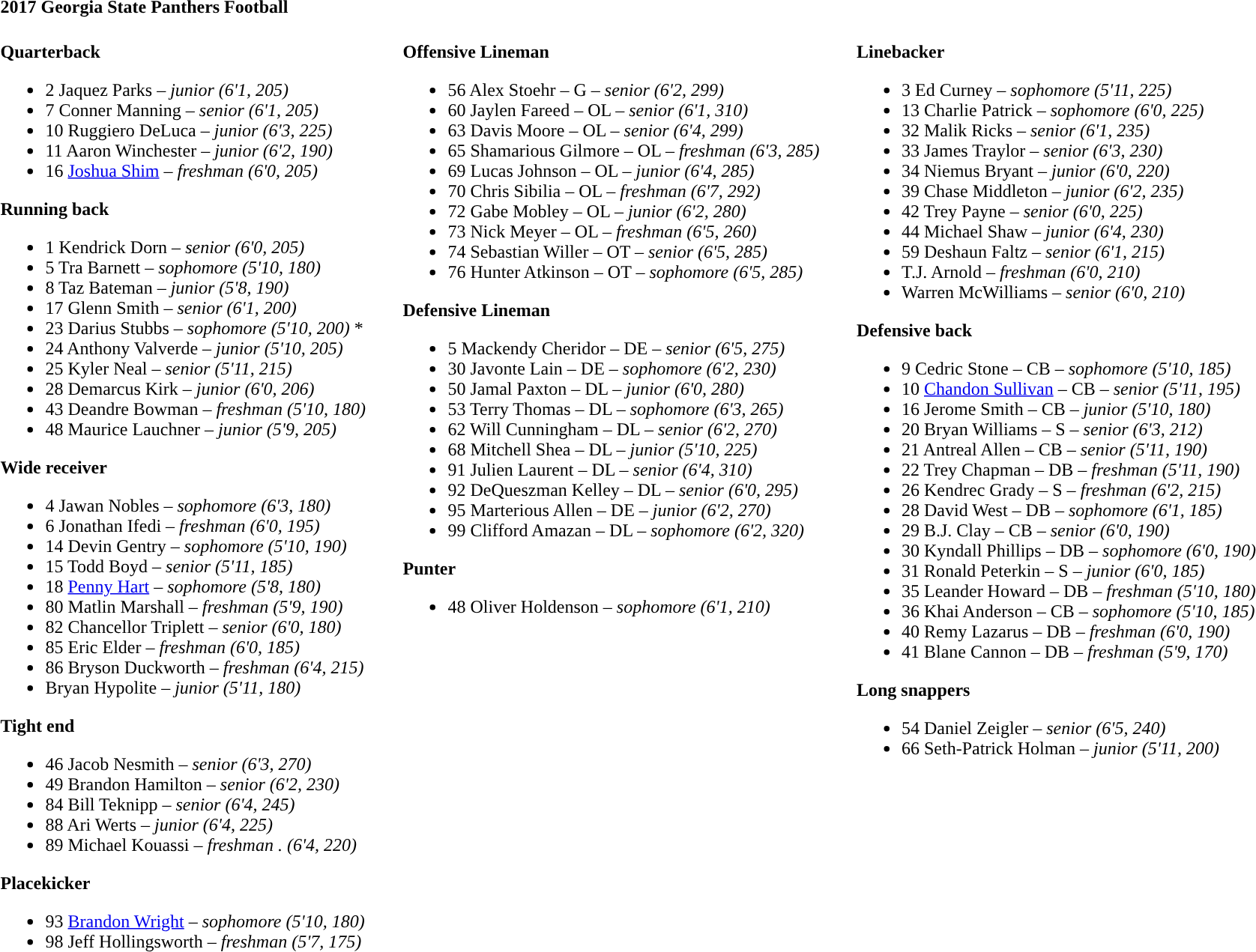<table class="toccolours" style="text-align: left;">
<tr>
<td colspan=11><strong>2017 Georgia State Panthers Football</strong></td>
</tr>
<tr>
<td valign="top"><br><strong>Quarterback</strong><ul><li>2 Jaquez Parks – <em> junior (6'1, 205)</em></li><li>7  Conner Manning – <em> senior (6'1, 205)</em></li><li>10 Ruggiero DeLuca – <em> junior (6'3, 225)</em></li><li>11 Aaron Winchester – <em> junior (6'2, 190)</em></li><li>16 <a href='#'>Joshua Shim</a> – <em> freshman (6'0, 205)</em></li></ul><strong>Running back</strong><ul><li>1  Kendrick Dorn – <em> senior (6'0, 205)</em></li><li>5  Tra Barnett – <em>sophomore (5'10, 180)</em></li><li>8  Taz Bateman – <em> junior (5'8, 190)</em></li><li>17  Glenn Smith – <em>senior (6'1, 200)</em></li><li>23  Darius Stubbs – <em>sophomore (5'10, 200)</em> *</li><li>24  Anthony Valverde – <em> junior (5'10, 205)</em></li><li>25  Kyler Neal – <em> senior (5'11, 215)</em></li><li>28  Demarcus Kirk – <em> junior (6'0, 206)</em></li><li>43  Deandre Bowman – <em> freshman (5'10, 180)</em></li><li>48  Maurice Lauchner – <em> junior (5'9, 205)</em></li></ul><strong>Wide receiver</strong><ul><li>4  Jawan Nobles – <em>sophomore (6'3, 180)</em></li><li>6  Jonathan Ifedi – <em> freshman (6'0, 195)</em></li><li>14  Devin Gentry – <em>sophomore (5'10, 190)</em></li><li>15  Todd Boyd – <em>senior (5'11, 185)</em></li><li>18  <a href='#'>Penny Hart</a> – <em> sophomore (5'8, 180)</em></li><li>80  Matlin Marshall – <em> freshman (5'9, 190)</em></li><li>82  Chancellor Triplett – <em>senior (6'0, 180)</em></li><li>85  Eric Elder – <em> freshman (6'0, 185)</em></li><li>86  Bryson Duckworth – <em> freshman (6'4, 215)</em></li><li>Bryan Hypolite – <em> junior (5'11, 180)</em></li></ul><strong>Tight end</strong><ul><li>46  Jacob Nesmith – <em> senior (6'3, 270)</em></li><li>49 Brandon Hamilton – <em> senior (6'2, 230)</em></li><li>84  Bill Teknipp – <em> senior (6'4, 245)</em></li><li>88  Ari Werts – <em>junior (6'4, 225)</em></li><li>89 Michael Kouassi – <em> freshman . (6'4, 220)</em></li></ul><strong>Placekicker</strong><ul><li>93 <a href='#'>Brandon Wright</a> – <em> sophomore (5'10, 180)</em></li><li>98 Jeff Hollingsworth – <em> freshman (5'7, 175)</em></li></ul></td>
<td width="25"> </td>
<td valign="top"><br><strong>Offensive Lineman</strong><ul><li>56  Alex Stoehr – G – <em>senior (6'2, 299)</em></li><li>60 Jaylen Fareed – OL – <em> senior (6'1, 310)</em></li><li>63  Davis Moore – OL – <em> senior (6'4, 299)</em></li><li>65  Shamarious Gilmore – OL – <em> freshman (6'3, 285)</em></li><li>69  Lucas Johnson – OL – <em>junior (6'4, 285)</em></li><li>70  Chris Sibilia – OL – <em>freshman (6'7, 292)</em></li><li>72  Gabe Mobley – OL – <em> junior (6'2, 280)</em></li><li>73  Nick Meyer – OL – <em> freshman (6'5, 260)</em></li><li>74  Sebastian Willer – OT – <em> senior (6'5, 285)</em></li><li>76  Hunter Atkinson – OT – <em> sophomore (6'5, 285)</em></li></ul><strong>Defensive Lineman</strong><ul><li>5  Mackendy Cheridor – DE – <em> senior (6'5, 275)</em></li><li>30  Javonte Lain – DE – <em>sophomore (6'2, 230)</em></li><li>50  Jamal Paxton – DL – <em> junior (6'0, 280)</em></li><li>53  Terry Thomas – DL – <em>sophomore (6'3, 265)</em></li><li>62  Will Cunningham – DL – <em> senior (6'2, 270)</em></li><li>68  Mitchell Shea – DL – <em> junior (5'10, 225)</em></li><li>91  Julien Laurent – DL – <em> senior (6'4, 310)</em></li><li>92  DeQueszman Kelley – DL – <em> senior (6'0, 295)</em></li><li>95  Marterious Allen – DE – <em>junior (6'2, 270)</em></li><li>99  Clifford Amazan – DL – <em>sophomore (6'2, 320)</em></li></ul><strong>Punter</strong><ul><li>48  Oliver Holdenson – <em> sophomore (6'1, 210)</em></li></ul></td>
<td width="25"> </td>
<td valign="top"><br><strong>Linebacker</strong><ul><li>3  Ed Curney – <em> sophomore (5'11, 225)</em></li><li>13  Charlie Patrick – <em>sophomore (6'0, 225)</em></li><li>32  Malik Ricks – <em>senior (6'1, 235)</em></li><li>33  James Traylor – <em>senior (6'3, 230)</em></li><li>34  Niemus Bryant – <em> junior (6'0, 220)</em></li><li>39  Chase Middleton – <em>junior (6'2, 235)</em></li><li>42  Trey Payne – <em> senior (6'0, 225)</em></li><li>44  Michael Shaw – <em> junior (6'4, 230)</em></li><li>59  Deshaun Faltz – <em> senior (6'1, 215)</em></li><li>T.J. Arnold – <em> freshman (6'0, 210)</em></li><li>Warren McWilliams – <em> senior (6'0, 210)</em></li></ul><strong>Defensive back</strong><ul><li>9  Cedric Stone – CB – <em>sophomore (5'10, 185)</em></li><li>10  <a href='#'>Chandon Sullivan</a> – CB – <em>senior (5'11, 195)</em></li><li>16  Jerome Smith – CB – <em> junior (5'10, 180)</em></li><li>20  Bryan Williams – S – <em> senior (6'3, 212)</em></li><li>21  Antreal Allen – CB – <em>senior (5'11, 190)</em></li><li>22  Trey Chapman – DB – <em> freshman (5'11, 190)</em></li><li>26  Kendrec Grady – S – <em> freshman (6'2, 215)</em></li><li>28  David West – DB – <em> sophomore (6'1, 185)</em></li><li>29  B.J. Clay – CB – <em>senior (6'0, 190)</em></li><li>30  Kyndall Phillips – DB – <em> sophomore (6'0, 190)</em></li><li>31  Ronald Peterkin – S – <em> junior (6'0, 185)</em></li><li>35  Leander Howard – DB – <em> freshman (5'10, 180)</em></li><li>36  Khai Anderson – CB – <em> sophomore (5'10, 185)</em></li><li>40  Remy Lazarus – DB – <em> freshman (6'0, 190)</em></li><li>41  Blane Cannon – DB – <em> freshman (5'9, 170)</em></li></ul><strong>Long snappers</strong><ul><li>54  Daniel Zeigler – <em> senior (6'5, 240)</em></li><li>66  Seth-Patrick Holman – <em>junior (5'11, 200)</em></li></ul></td>
</tr>
<tr>
</tr>
</table>
